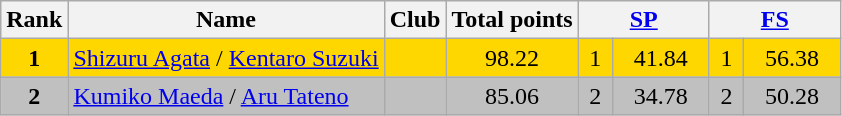<table class="wikitable sortable">
<tr>
<th>Rank</th>
<th>Name</th>
<th>Club</th>
<th>Total points</th>
<th colspan="2" width="80px"><a href='#'>SP</a></th>
<th colspan="2" width="80px"><a href='#'>FS</a></th>
</tr>
<tr bgcolor="gold">
<td align="center"><strong>1</strong></td>
<td><a href='#'>Shizuru Agata</a> / <a href='#'>Kentaro Suzuki</a></td>
<td></td>
<td align="center">98.22</td>
<td align="center">1</td>
<td align="center">41.84</td>
<td align="center">1</td>
<td align="center">56.38</td>
</tr>
<tr bgcolor="silver">
<td align="center"><strong>2</strong></td>
<td><a href='#'>Kumiko Maeda</a> / <a href='#'>Aru Tateno</a></td>
<td></td>
<td align="center">85.06</td>
<td align="center">2</td>
<td align="center">34.78</td>
<td align="center">2</td>
<td align="center">50.28</td>
</tr>
</table>
